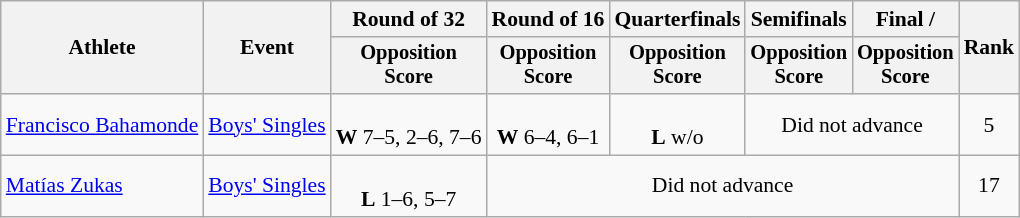<table class=wikitable style="font-size:90%">
<tr>
<th rowspan="2">Athlete</th>
<th rowspan="2">Event</th>
<th>Round of 32</th>
<th>Round of 16</th>
<th>Quarterfinals</th>
<th>Semifinals</th>
<th>Final / </th>
<th rowspan=2>Rank</th>
</tr>
<tr style="font-size:95%">
<th>Opposition<br>Score</th>
<th>Opposition<br>Score</th>
<th>Opposition<br>Score</th>
<th>Opposition<br>Score</th>
<th>Opposition<br>Score</th>
</tr>
<tr align=center>
<td align=left><a href='#'>Francisco Bahamonde</a></td>
<td align=left><a href='#'>Boys' Singles</a></td>
<td><br><strong>W</strong> 7–5, 2–6, 7–6</td>
<td><br><strong>W</strong> 6–4, 6–1</td>
<td><br><strong>L</strong> w/o</td>
<td colspan=2>Did not advance</td>
<td>5</td>
</tr>
<tr align=center>
<td align=left><a href='#'>Matías Zukas</a></td>
<td align=left><a href='#'>Boys' Singles</a></td>
<td><br><strong>L</strong> 1–6, 5–7</td>
<td colspan=4>Did not advance</td>
<td>17</td>
</tr>
</table>
